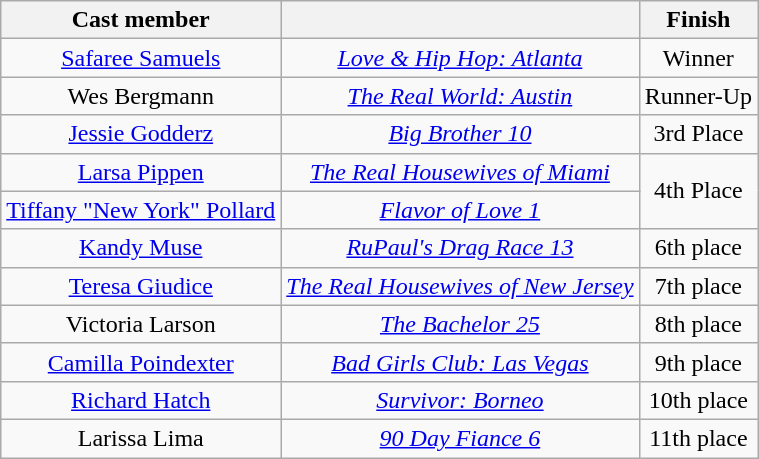<table class="wikitable sortable" style="text-align:center;">
<tr>
<th>Cast member</th>
<th></th>
<th>Finish</th>
</tr>
<tr>
<td><a href='#'>Safaree Samuels</a></td>
<td><em><a href='#'>Love & Hip Hop: Atlanta</a></em></td>
<td>Winner</td>
</tr>
<tr>
<td>Wes Bergmann</td>
<td><em><a href='#'>The Real World: Austin</a></em></td>
<td>Runner-Up</td>
</tr>
<tr>
<td><a href='#'>Jessie Godderz</a></td>
<td><em><a href='#'>Big Brother 10</a></em></td>
<td>3rd Place</td>
</tr>
<tr>
<td><a href='#'>Larsa Pippen</a></td>
<td><em><a href='#'>The Real Housewives of Miami</a></em></td>
<td rowspan="2">4th Place</td>
</tr>
<tr>
<td><a href='#'>Tiffany "New York" Pollard</a></td>
<td><em><a href='#'>Flavor of Love 1</a></em></td>
</tr>
<tr>
<td><a href='#'>Kandy Muse</a></td>
<td><em><a href='#'>RuPaul's Drag Race 13</a></em></td>
<td>6th place</td>
</tr>
<tr>
<td><a href='#'>Teresa Giudice</a></td>
<td><em><a href='#'>The Real Housewives of New Jersey</a></em></td>
<td>7th place</td>
</tr>
<tr>
<td>Victoria Larson</td>
<td><a href='#'><em>The Bachelor 25</em></a></td>
<td>8th place</td>
</tr>
<tr>
<td><a href='#'>Camilla Poindexter</a></td>
<td><em><a href='#'>Bad Girls Club: Las Vegas</a></em></td>
<td>9th place</td>
</tr>
<tr>
<td><a href='#'>Richard Hatch</a></td>
<td><em><a href='#'>Survivor: Borneo</a></em></td>
<td nowrap>10th place</td>
</tr>
<tr>
<td>Larissa Lima</td>
<td><a href='#'><em>90 Day Fiance 6</em></a></td>
<td nowrap>11th place</td>
</tr>
</table>
